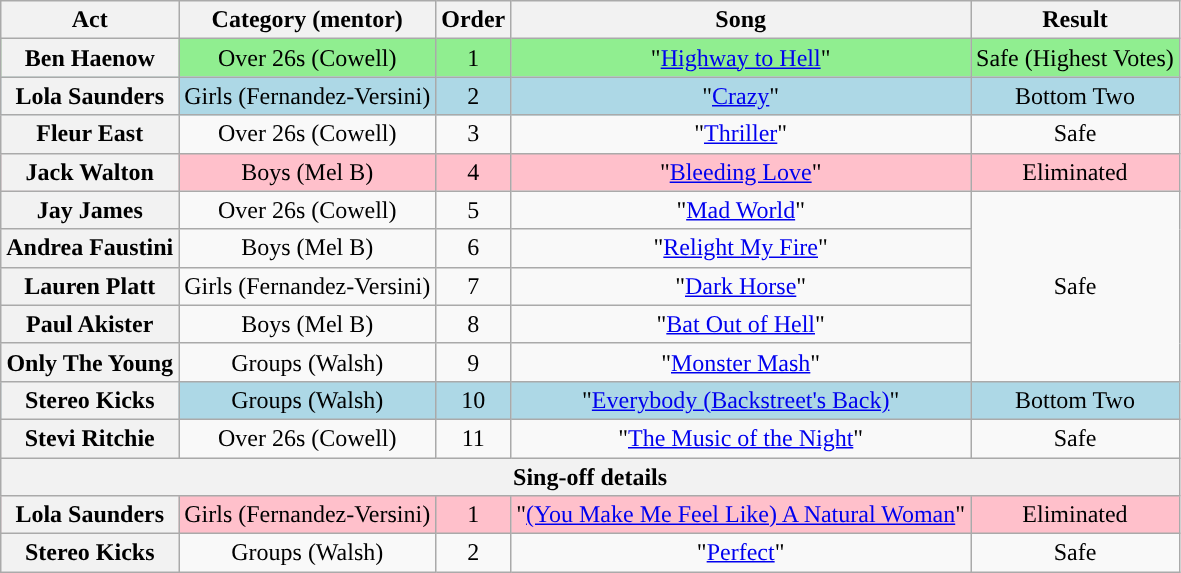<table class="wikitable plainrowheaders" style="text-align:center;">
<tr>
<th scope="col">Act</th>
<th scope="col">Category (mentor)</th>
<th scope="col">Order</th>
<th scope="col">Song</th>
<th scope="col">Result</th>
</tr>
<tr style="background:lightgreen;">
<th scope="row">Ben Haenow</th>
<td>Over 26s (Cowell)</td>
<td>1</td>
<td>"<a href='#'>Highway to Hell</a>"</td>
<td>Safe (Highest Votes)</td>
</tr>
<tr style="background:lightblue;">
<th scope="row">Lola Saunders</th>
<td>Girls (Fernandez-Versini)</td>
<td>2</td>
<td>"<a href='#'>Crazy</a>"</td>
<td>Bottom Two</td>
</tr>
<tr>
<th scope="row">Fleur East</th>
<td>Over 26s (Cowell)</td>
<td>3</td>
<td>"<a href='#'>Thriller</a>"</td>
<td>Safe</td>
</tr>
<tr style="background:pink;">
<th scope="row">Jack Walton</th>
<td>Boys (Mel B)</td>
<td>4</td>
<td>"<a href='#'>Bleeding Love</a>"</td>
<td>Eliminated</td>
</tr>
<tr>
<th scope="row">Jay James</th>
<td>Over 26s (Cowell)</td>
<td>5</td>
<td>"<a href='#'>Mad World</a>"</td>
<td rowspan=5>Safe</td>
</tr>
<tr>
<th scope="row">Andrea Faustini</th>
<td>Boys (Mel B)</td>
<td>6</td>
<td>"<a href='#'>Relight My Fire</a>"</td>
</tr>
<tr>
<th scope="row">Lauren Platt</th>
<td>Girls (Fernandez-Versini)</td>
<td>7</td>
<td>"<a href='#'>Dark Horse</a>"</td>
</tr>
<tr>
<th scope="row">Paul Akister</th>
<td>Boys (Mel B)</td>
<td>8</td>
<td>"<a href='#'>Bat Out of Hell</a>"</td>
</tr>
<tr>
<th scope="row">Only The Young</th>
<td>Groups (Walsh)</td>
<td>9</td>
<td>"<a href='#'>Monster Mash</a>"</td>
</tr>
<tr style="background:lightblue;">
<th scope="row">Stereo Kicks</th>
<td>Groups (Walsh)</td>
<td>10</td>
<td>"<a href='#'>Everybody (Backstreet's Back)</a>"</td>
<td>Bottom Two</td>
</tr>
<tr>
<th scope="row">Stevi Ritchie</th>
<td>Over 26s (Cowell)</td>
<td>11</td>
<td>"<a href='#'>The Music of the Night</a>"</td>
<td>Safe</td>
</tr>
<tr>
<th colspan=5>Sing-off details</th>
</tr>
<tr style="background:pink;">
<th scope="row">Lola Saunders</th>
<td>Girls (Fernandez-Versini)</td>
<td>1</td>
<td>"<a href='#'>(You Make Me Feel Like) A Natural Woman</a>"</td>
<td>Eliminated</td>
</tr>
<tr>
<th scope="row">Stereo Kicks</th>
<td>Groups (Walsh)</td>
<td>2</td>
<td>"<a href='#'>Perfect</a>"</td>
<td>Safe</td>
</tr>
</table>
